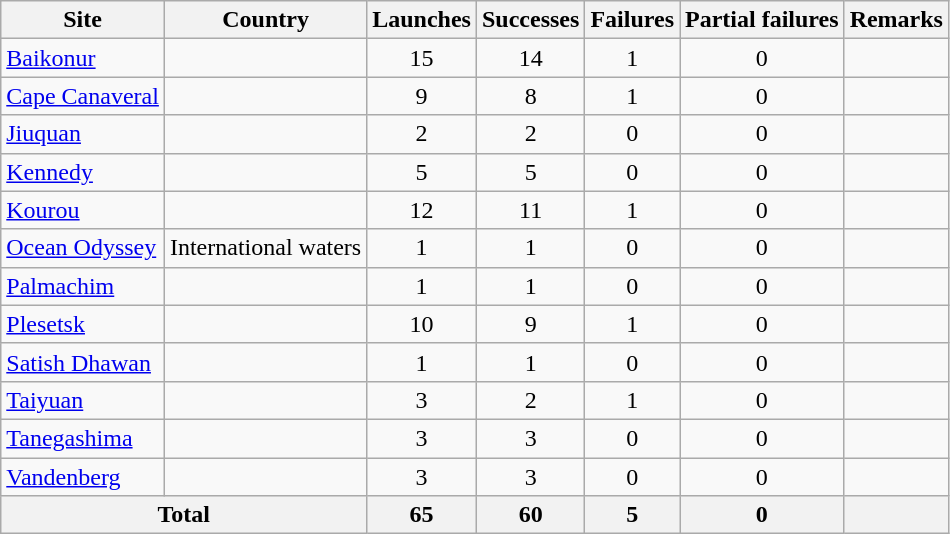<table class="wikitable sortable" style=text-align:center>
<tr>
<th>Site</th>
<th>Country</th>
<th>Launches</th>
<th>Successes</th>
<th>Failures</th>
<th>Partial failures</th>
<th>Remarks</th>
</tr>
<tr>
<td align=left><a href='#'>Baikonur</a></td>
<td align=left></td>
<td>15</td>
<td>14</td>
<td>1</td>
<td>0</td>
<td></td>
</tr>
<tr>
<td align=left><a href='#'>Cape Canaveral</a></td>
<td align=left></td>
<td>9</td>
<td>8</td>
<td>1</td>
<td>0</td>
<td></td>
</tr>
<tr>
<td align=left><a href='#'>Jiuquan</a></td>
<td align=left></td>
<td>2</td>
<td>2</td>
<td>0</td>
<td>0</td>
<td></td>
</tr>
<tr>
<td align=left><a href='#'>Kennedy</a></td>
<td align=left></td>
<td>5</td>
<td>5</td>
<td>0</td>
<td>0</td>
<td></td>
</tr>
<tr>
<td align=left><a href='#'>Kourou</a></td>
<td align=left></td>
<td>12</td>
<td>11</td>
<td>1</td>
<td>0</td>
<td></td>
</tr>
<tr>
<td align=left><a href='#'>Ocean Odyssey</a></td>
<td align=left> International waters</td>
<td>1</td>
<td>1</td>
<td>0</td>
<td>0</td>
<td></td>
</tr>
<tr>
<td align=left><a href='#'>Palmachim</a></td>
<td align=left></td>
<td>1</td>
<td>1</td>
<td>0</td>
<td>0</td>
<td></td>
</tr>
<tr>
<td align=left><a href='#'>Plesetsk</a></td>
<td align=left></td>
<td>10</td>
<td>9</td>
<td>1</td>
<td>0</td>
<td></td>
</tr>
<tr>
<td align=left><a href='#'>Satish Dhawan</a></td>
<td align=left></td>
<td>1</td>
<td>1</td>
<td>0</td>
<td>0</td>
<td></td>
</tr>
<tr>
<td align=left><a href='#'>Taiyuan</a></td>
<td align=left></td>
<td>3</td>
<td>2</td>
<td>1</td>
<td>0</td>
<td></td>
</tr>
<tr>
<td align=left><a href='#'>Tanegashima</a></td>
<td align=left></td>
<td>3</td>
<td>3</td>
<td>0</td>
<td>0</td>
<td></td>
</tr>
<tr>
<td align=left><a href='#'>Vandenberg</a></td>
<td align=left></td>
<td>3</td>
<td>3</td>
<td>0</td>
<td>0</td>
<td></td>
</tr>
<tr>
<th colspan=2>Total</th>
<th>65</th>
<th>60</th>
<th>5</th>
<th>0</th>
<th></th>
</tr>
</table>
